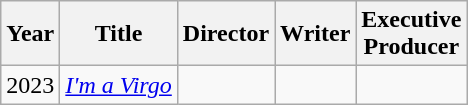<table class="wikitable">
<tr>
<th scope="col">Year</th>
<th scope="col">Title</th>
<th scope="col">Director</th>
<th scope="col">Writer</th>
<th scope="col">Executive<br>Producer</th>
</tr>
<tr>
<td>2023</td>
<td><em><a href='#'>I'm a Virgo</a></em></td>
<td></td>
<td></td>
<td></td>
</tr>
</table>
